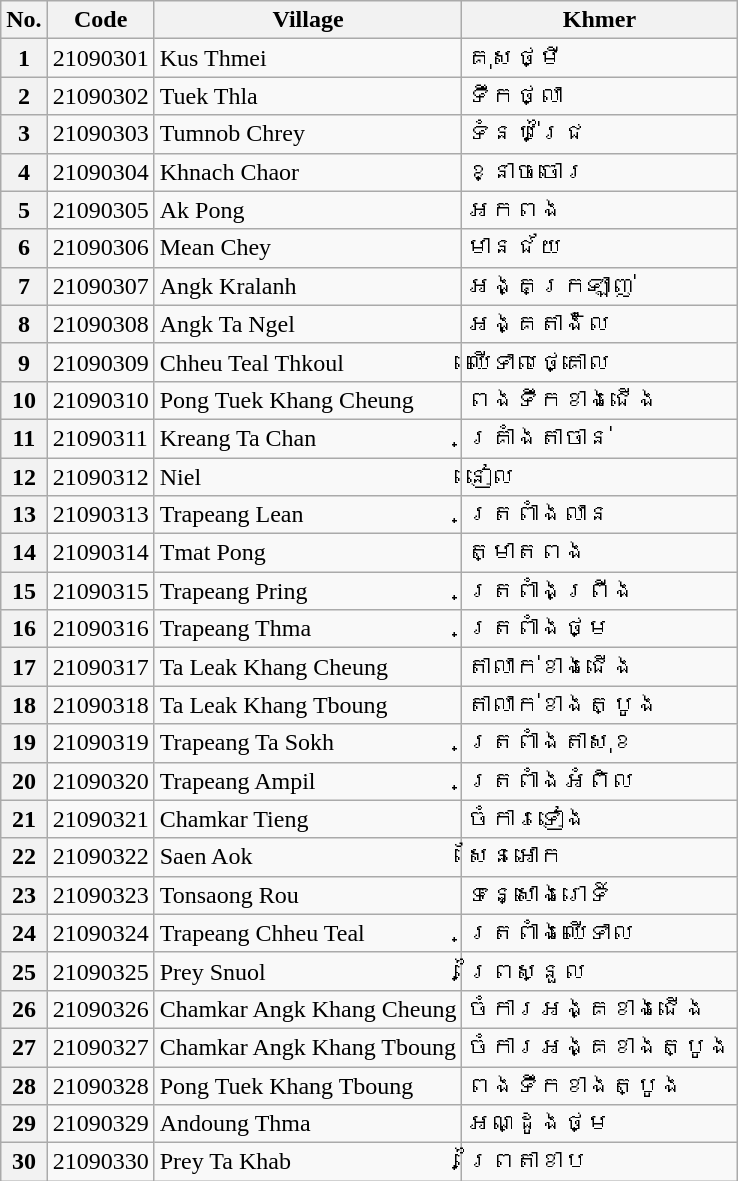<table class="wikitable sortable mw-collapsible">
<tr>
<th>No.</th>
<th>Code</th>
<th>Village</th>
<th>Khmer</th>
</tr>
<tr>
<th>1</th>
<td>21090301</td>
<td>Kus Thmei</td>
<td>គុសថ្មី</td>
</tr>
<tr>
<th>2</th>
<td>21090302</td>
<td>Tuek Thla</td>
<td>ទឹកថ្លា</td>
</tr>
<tr>
<th>3</th>
<td>21090303</td>
<td>Tumnob Chrey</td>
<td>ទំនប់ជ្រៃ</td>
</tr>
<tr>
<th>4</th>
<td>21090304</td>
<td>Khnach Chaor</td>
<td>ខ្នាចចោរ</td>
</tr>
<tr>
<th>5</th>
<td>21090305</td>
<td>Ak Pong</td>
<td>អកពង</td>
</tr>
<tr>
<th>6</th>
<td>21090306</td>
<td>Mean Chey</td>
<td>មានជ័យ</td>
</tr>
<tr>
<th>7</th>
<td>21090307</td>
<td>Angk Kralanh</td>
<td>អង្គក្រឡាញ់</td>
</tr>
<tr>
<th>8</th>
<td>21090308</td>
<td>Angk Ta Ngel</td>
<td>អង្គតាង៉ិល</td>
</tr>
<tr>
<th>9</th>
<td>21090309</td>
<td>Chheu Teal Thkoul</td>
<td>ឈើទាលថ្គោល</td>
</tr>
<tr>
<th>10</th>
<td>21090310</td>
<td>Pong Tuek Khang Cheung</td>
<td>ពងទឹកខាងជើង</td>
</tr>
<tr>
<th>11</th>
<td>21090311</td>
<td>Kreang Ta Chan</td>
<td>គ្រាំងតាចាន់</td>
</tr>
<tr>
<th>12</th>
<td>21090312</td>
<td>Niel</td>
<td>នៀល</td>
</tr>
<tr>
<th>13</th>
<td>21090313</td>
<td>Trapeang Lean</td>
<td>ត្រពាំងលាន</td>
</tr>
<tr>
<th>14</th>
<td>21090314</td>
<td>Tmat Pong</td>
<td>ត្មាតពង</td>
</tr>
<tr>
<th>15</th>
<td>21090315</td>
<td>Trapeang Pring</td>
<td>ត្រពាំងព្រីង</td>
</tr>
<tr>
<th>16</th>
<td>21090316</td>
<td>Trapeang Thma</td>
<td>ត្រពាំងថ្ម</td>
</tr>
<tr>
<th>17</th>
<td>21090317</td>
<td>Ta Leak Khang Cheung</td>
<td>តាលាក់ខាងជើង</td>
</tr>
<tr>
<th>18</th>
<td>21090318</td>
<td>Ta Leak Khang Tboung</td>
<td>តាលាក់ខាងត្បូង</td>
</tr>
<tr>
<th>19</th>
<td>21090319</td>
<td>Trapeang Ta Sokh</td>
<td>ត្រពាំងតាសុខ</td>
</tr>
<tr>
<th>20</th>
<td>21090320</td>
<td>Trapeang Ampil</td>
<td>ត្រពាំងអំពិល</td>
</tr>
<tr>
<th>21</th>
<td>21090321</td>
<td>Chamkar Tieng</td>
<td>ចំការទៀង</td>
</tr>
<tr>
<th>22</th>
<td>21090322</td>
<td>Saen Aok</td>
<td>សែនអោក</td>
</tr>
<tr>
<th>23</th>
<td>21090323</td>
<td>Tonsaong Rou</td>
<td>ទន្សោងរោទ៍</td>
</tr>
<tr>
<th>24</th>
<td>21090324</td>
<td>Trapeang Chheu Teal</td>
<td>ត្រពាំងឈើទាល</td>
</tr>
<tr>
<th>25</th>
<td>21090325</td>
<td>Prey Snuol</td>
<td>ព្រៃស្នួល</td>
</tr>
<tr>
<th>26</th>
<td>21090326</td>
<td>Chamkar Angk Khang Cheung</td>
<td>ចំការអង្គខាងជើង</td>
</tr>
<tr>
<th>27</th>
<td>21090327</td>
<td>Chamkar Angk Khang Tboung</td>
<td>ចំការអង្គខាងត្បូង</td>
</tr>
<tr>
<th>28</th>
<td>21090328</td>
<td>Pong Tuek Khang Tboung</td>
<td>ពងទឹកខាងត្បូង</td>
</tr>
<tr>
<th>29</th>
<td>21090329</td>
<td>Andoung Thma</td>
<td>អណ្ដូងថ្ម</td>
</tr>
<tr>
<th>30</th>
<td>21090330</td>
<td>Prey Ta Khab</td>
<td>ព្រៃតាខាប</td>
</tr>
</table>
